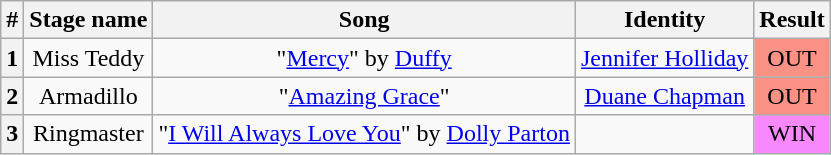<table class="wikitable plainrowheaders" style="text-align: center;">
<tr>
<th>#</th>
<th>Stage name</th>
<th>Song</th>
<th>Identity</th>
<th>Result</th>
</tr>
<tr>
<th>1</th>
<td>Miss Teddy</td>
<td>"<a href='#'>Mercy</a>" by <a href='#'>Duffy</a></td>
<td><a href='#'>Jennifer Holliday</a></td>
<td bgcolor=#F99185>OUT</td>
</tr>
<tr>
<th>2</th>
<td>Armadillo</td>
<td>"<a href='#'>Amazing Grace</a>"</td>
<td><a href='#'>Duane Chapman</a></td>
<td bgcolor=#F99185>OUT</td>
</tr>
<tr>
<th>3</th>
<td>Ringmaster</td>
<td>"<a href='#'>I Will Always Love You</a>" by <a href='#'>Dolly Parton</a></td>
<td></td>
<td bgcolor=#F888FD>WIN</td>
</tr>
</table>
